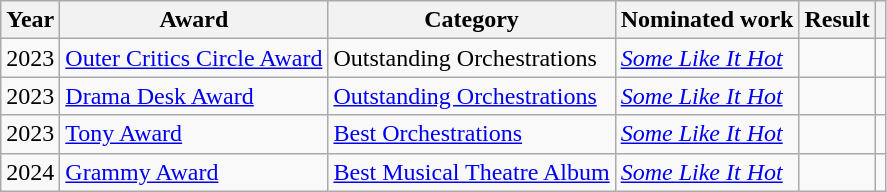<table class="wikitable sortable">
<tr>
<th>Year</th>
<th>Award</th>
<th>Category</th>
<th>Nominated work</th>
<th>Result</th>
<th class="unsortable"></th>
</tr>
<tr>
<td>2023</td>
<td><a href='#'>Outer Critics Circle Award</a></td>
<td>Outstanding Orchestrations</td>
<td><a href='#'><em>Some Like It Hot</em></a></td>
<td></td>
<td></td>
</tr>
<tr>
<td>2023</td>
<td><a href='#'>Drama Desk Award</a></td>
<td><a href='#'>Outstanding Orchestrations</a></td>
<td><a href='#'><em>Some Like It Hot</em></a></td>
<td></td>
<td></td>
</tr>
<tr>
<td>2023</td>
<td><a href='#'>Tony Award</a></td>
<td><a href='#'>Best Orchestrations</a></td>
<td><em><a href='#'>Some Like It Hot</a></em></td>
<td></td>
<td></td>
</tr>
<tr>
<td>2024</td>
<td><a href='#'>Grammy Award</a></td>
<td><a href='#'>Best Musical Theatre Album</a></td>
<td><a href='#'><em>Some Like It Hot</em></a></td>
<td></td>
<td></td>
</tr>
</table>
